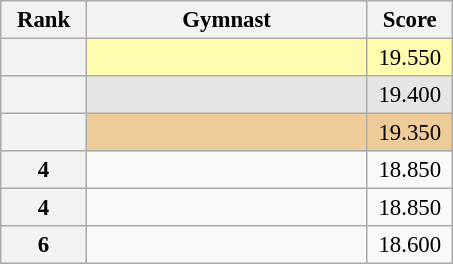<table class="wikitable sortable" style="text-align:center; font-size:95%">
<tr>
<th scope="col" style="width:50px;">Rank</th>
<th scope="col" style="width:180px;">Gymnast</th>
<th scope="col" style="width:50px;">Score</th>
</tr>
<tr style="background:#fffcaf;">
<th scope=row style="text-align:center"></th>
<td style="text-align:left;"></td>
<td>19.550</td>
</tr>
<tr style="background:#e5e5e5;">
<th scope=row style="text-align:center"></th>
<td style="text-align:left;"></td>
<td>19.400</td>
</tr>
<tr style="background:#ec9;">
<th scope=row style="text-align:center"></th>
<td style="text-align:left;"></td>
<td>19.350</td>
</tr>
<tr>
<th scope=row style="text-align:center">4</th>
<td style="text-align:left;"></td>
<td>18.850</td>
</tr>
<tr>
<th scope=row style="text-align:center">4</th>
<td style="text-align:left;"></td>
<td>18.850</td>
</tr>
<tr>
<th scope=row style="text-align:center">6</th>
<td style="text-align:left;"></td>
<td>18.600</td>
</tr>
</table>
